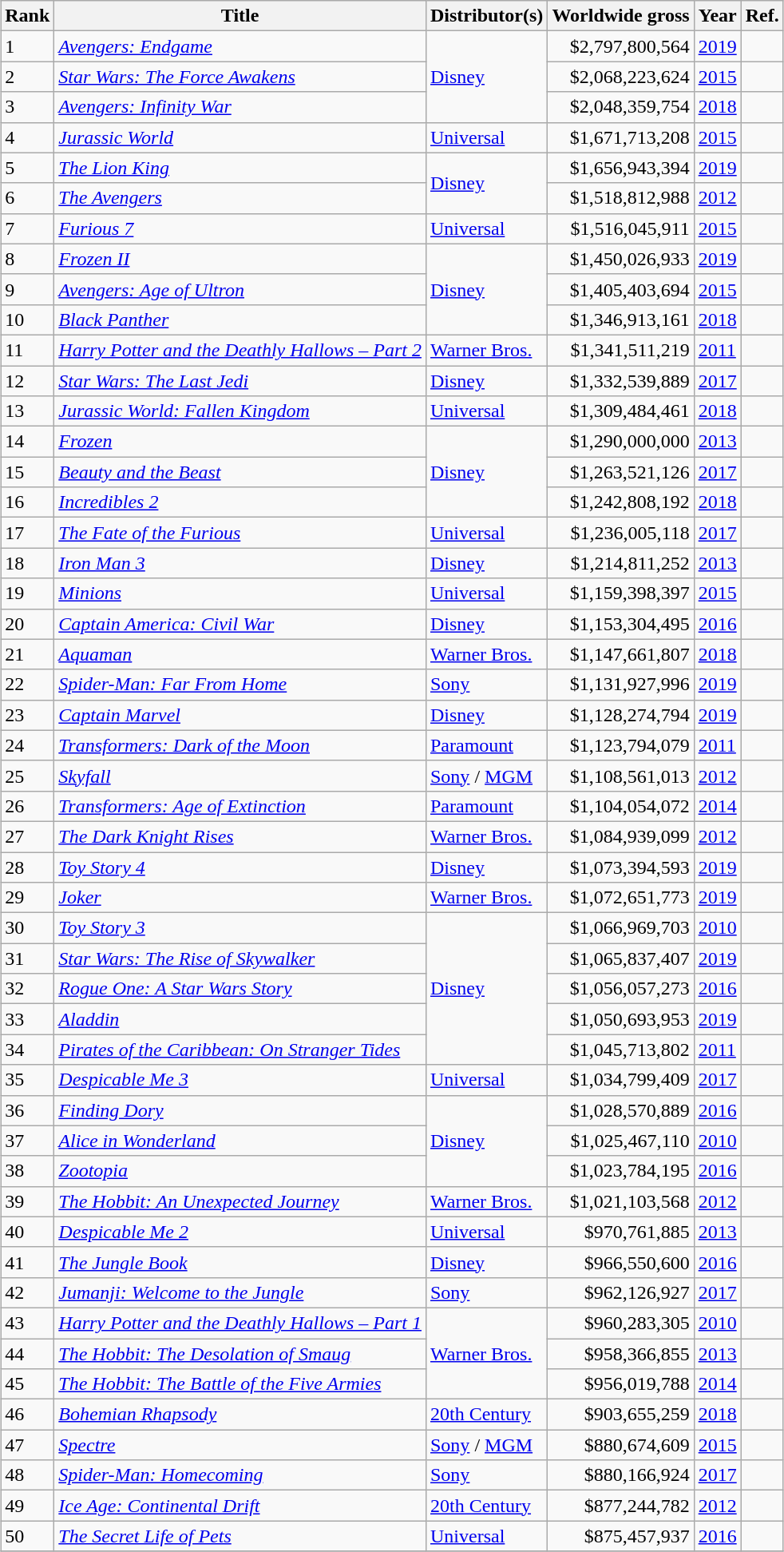<table class="wikitable sortable" style="margin:auto; margin:auto;">
<tr>
<th>Rank</th>
<th>Title</th>
<th>Distributor(s)</th>
<th>Worldwide gross</th>
<th>Year</th>
<th>Ref.</th>
</tr>
<tr>
<td>1</td>
<td><em><a href='#'>Avengers: Endgame</a></em></td>
<td rowspan="3"><a href='#'>Disney</a></td>
<td align="right">$2,797,800,564</td>
<td><a href='#'>2019</a></td>
<td><div></div></td>
</tr>
<tr>
<td>2</td>
<td><em><a href='#'>Star Wars: The Force Awakens</a></em></td>
<td align="right">$2,068,223,624</td>
<td><a href='#'>2015</a></td>
<td><div></div></td>
</tr>
<tr>
<td>3</td>
<td><em><a href='#'>Avengers: Infinity War</a></em></td>
<td align="right">$2,048,359,754</td>
<td><a href='#'>2018</a></td>
<td><div></div></td>
</tr>
<tr>
<td>4</td>
<td><em><a href='#'>Jurassic World</a></em></td>
<td><a href='#'>Universal</a></td>
<td align="right">$1,671,713,208</td>
<td><a href='#'>2015</a></td>
<td><div></div></td>
</tr>
<tr>
<td>5</td>
<td><em><a href='#'>The Lion King</a></em></td>
<td rowspan="2"><a href='#'>Disney</a></td>
<td align="right">$1,656,943,394</td>
<td><a href='#'>2019</a></td>
<td><div></div></td>
</tr>
<tr>
<td>6</td>
<td><em><a href='#'>The Avengers</a></em></td>
<td align="right">$1,518,812,988</td>
<td><a href='#'>2012</a></td>
<td><div></div></td>
</tr>
<tr>
<td>7</td>
<td><em><a href='#'>Furious 7</a></em></td>
<td><a href='#'>Universal</a></td>
<td align="right">$1,516,045,911</td>
<td><a href='#'>2015</a></td>
<td><div></div></td>
</tr>
<tr>
<td>8</td>
<td><em><a href='#'>Frozen II</a></em></td>
<td rowspan="3"><a href='#'>Disney</a></td>
<td align="right">$1,450,026,933</td>
<td><a href='#'>2019</a></td>
<td><div></div></td>
</tr>
<tr>
<td>9</td>
<td><em><a href='#'>Avengers: Age of Ultron</a></em></td>
<td align="right">$1,405,403,694</td>
<td><a href='#'>2015</a></td>
<td><div></div></td>
</tr>
<tr>
<td>10</td>
<td><em><a href='#'>Black Panther</a></em></td>
<td align="right">$1,346,913,161</td>
<td><a href='#'>2018</a></td>
<td><div></div></td>
</tr>
<tr>
<td>11</td>
<td><em><a href='#'>Harry Potter and the Deathly Hallows – Part 2</a></em></td>
<td><a href='#'>Warner Bros.</a></td>
<td align="right">$1,341,511,219</td>
<td><a href='#'>2011</a></td>
<td><div></div></td>
</tr>
<tr>
<td>12</td>
<td><em><a href='#'>Star Wars: The Last Jedi</a></em></td>
<td><a href='#'>Disney</a></td>
<td align="right">$1,332,539,889</td>
<td><a href='#'>2017</a></td>
<td><div></div></td>
</tr>
<tr>
<td>13</td>
<td><em><a href='#'>Jurassic World: Fallen Kingdom</a></em></td>
<td><a href='#'>Universal</a></td>
<td align="right">$1,309,484,461</td>
<td><a href='#'>2018</a></td>
<td><div></div></td>
</tr>
<tr>
<td>14</td>
<td><em><a href='#'>Frozen</a></em></td>
<td rowspan="3"><a href='#'>Disney</a></td>
<td align="right">$1,290,000,000</td>
<td><a href='#'>2013</a></td>
<td><div></div></td>
</tr>
<tr>
<td>15</td>
<td><em><a href='#'>Beauty and the Beast</a></em></td>
<td align="right">$1,263,521,126</td>
<td><a href='#'>2017</a></td>
<td><div></div></td>
</tr>
<tr>
<td>16</td>
<td><em><a href='#'>Incredibles 2</a></em></td>
<td align="right">$1,242,808,192</td>
<td><a href='#'>2018</a></td>
<td><div></div></td>
</tr>
<tr>
<td>17</td>
<td><em><a href='#'>The Fate of the Furious</a></em></td>
<td><a href='#'>Universal</a></td>
<td align="right">$1,236,005,118</td>
<td><a href='#'>2017</a></td>
<td><div></div></td>
</tr>
<tr>
<td>18</td>
<td><em><a href='#'>Iron Man 3</a></em></td>
<td><a href='#'>Disney</a></td>
<td align="right">$1,214,811,252</td>
<td><a href='#'>2013</a></td>
<td><div></div></td>
</tr>
<tr>
<td>19</td>
<td><em><a href='#'>Minions</a></em></td>
<td><a href='#'>Universal</a></td>
<td align="right">$1,159,398,397</td>
<td><a href='#'>2015</a></td>
<td><div></div></td>
</tr>
<tr>
<td>20</td>
<td><em><a href='#'>Captain America: Civil War</a></em></td>
<td><a href='#'>Disney</a></td>
<td align="right">$1,153,304,495</td>
<td><a href='#'>2016</a></td>
<td><div></div></td>
</tr>
<tr>
<td>21</td>
<td><a href='#'><em>Aquaman</em></a></td>
<td><a href='#'>Warner Bros.</a></td>
<td align="right">$1,147,661,807</td>
<td><a href='#'>2018</a></td>
<td><div></div></td>
</tr>
<tr>
<td>22</td>
<td><em><a href='#'>Spider-Man: Far From Home</a></em></td>
<td><a href='#'>Sony</a></td>
<td align="right">$1,131,927,996</td>
<td><a href='#'>2019</a></td>
<td><div></div></td>
</tr>
<tr>
<td>23</td>
<td><a href='#'><em>Captain Marvel</em></a></td>
<td><a href='#'>Disney</a></td>
<td align="right">$1,128,274,794</td>
<td><a href='#'>2019</a></td>
<td><div></div></td>
</tr>
<tr>
<td>24</td>
<td><em><a href='#'>Transformers: Dark of the Moon</a></em></td>
<td><a href='#'>Paramount</a></td>
<td align="right">$1,123,794,079</td>
<td><a href='#'>2011</a></td>
<td><div></div></td>
</tr>
<tr>
<td>25</td>
<td><em><a href='#'>Skyfall</a></em></td>
<td><a href='#'>Sony</a> / <a href='#'>MGM</a></td>
<td align="right">$1,108,561,013</td>
<td><a href='#'>2012</a></td>
<td><div></div></td>
</tr>
<tr>
<td>26</td>
<td><em><a href='#'>Transformers: Age of Extinction</a></em></td>
<td><a href='#'>Paramount</a></td>
<td align="right">$1,104,054,072</td>
<td><a href='#'>2014</a></td>
<td><div></div></td>
</tr>
<tr>
<td>27</td>
<td><em><a href='#'>The Dark Knight Rises</a></em></td>
<td><a href='#'>Warner Bros.</a></td>
<td align="right">$1,084,939,099</td>
<td><a href='#'>2012</a></td>
<td><div></div></td>
</tr>
<tr>
<td>28</td>
<td><em><a href='#'>Toy Story 4</a></em></td>
<td><a href='#'>Disney</a></td>
<td align="right">$1,073,394,593</td>
<td><a href='#'>2019</a></td>
<td><div></div></td>
</tr>
<tr>
<td>29</td>
<td><a href='#'><em>Joker</em></a></td>
<td><a href='#'>Warner Bros.</a></td>
<td align="right">$1,072,651,773</td>
<td><a href='#'>2019</a></td>
<td><div></div></td>
</tr>
<tr>
<td>30</td>
<td><em><a href='#'>Toy Story 3</a></em></td>
<td rowspan="5"><a href='#'>Disney</a></td>
<td align="right">$1,066,969,703</td>
<td><a href='#'>2010</a></td>
<td><div></div></td>
</tr>
<tr>
<td>31</td>
<td><em><a href='#'>Star Wars: The Rise of Skywalker</a></em></td>
<td align="right">$1,065,837,407</td>
<td><a href='#'>2019</a></td>
<td><div></div></td>
</tr>
<tr>
<td>32</td>
<td><em><a href='#'>Rogue One: A Star Wars Story</a></em></td>
<td align="right">$1,056,057,273</td>
<td><a href='#'>2016</a></td>
<td><div></div></td>
</tr>
<tr>
<td>33</td>
<td><em><a href='#'>Aladdin</a></em></td>
<td align="right">$1,050,693,953</td>
<td><a href='#'>2019</a></td>
<td><div></div></td>
</tr>
<tr>
<td>34</td>
<td><em><a href='#'>Pirates of the Caribbean: On Stranger Tides</a></em></td>
<td align="right">$1,045,713,802</td>
<td><a href='#'>2011</a></td>
<td><div></div></td>
</tr>
<tr>
<td>35</td>
<td><em><a href='#'>Despicable Me 3</a></em></td>
<td><a href='#'>Universal</a></td>
<td align="right">$1,034,799,409</td>
<td><a href='#'>2017</a></td>
<td><div></div></td>
</tr>
<tr>
<td>36</td>
<td><em><a href='#'>Finding Dory</a></em></td>
<td rowspan="3"><a href='#'>Disney</a></td>
<td align="right">$1,028,570,889</td>
<td><a href='#'>2016</a></td>
<td><div></div></td>
</tr>
<tr>
<td>37</td>
<td><em><a href='#'>Alice in Wonderland</a></em></td>
<td align="right">$1,025,467,110</td>
<td><a href='#'>2010</a></td>
<td><div></div></td>
</tr>
<tr>
<td>38</td>
<td><em><a href='#'>Zootopia</a></em></td>
<td align="right">$1,023,784,195</td>
<td><a href='#'>2016</a></td>
<td><div></div></td>
</tr>
<tr>
<td>39</td>
<td><em><a href='#'>The Hobbit: An Unexpected Journey</a></em></td>
<td><a href='#'>Warner Bros.</a></td>
<td align="right">$1,021,103,568</td>
<td><a href='#'>2012</a></td>
<td><div></div></td>
</tr>
<tr>
<td>40</td>
<td><em><a href='#'>Despicable Me 2</a></em></td>
<td><a href='#'>Universal</a></td>
<td align="right">$970,761,885</td>
<td><a href='#'>2013</a></td>
<td><div></div></td>
</tr>
<tr>
<td>41</td>
<td><em><a href='#'>The Jungle Book</a></em></td>
<td><a href='#'>Disney</a></td>
<td align="right">$966,550,600</td>
<td><a href='#'>2016</a></td>
<td><div></div></td>
</tr>
<tr>
<td>42</td>
<td><em><a href='#'>Jumanji: Welcome to the Jungle</a></em></td>
<td><a href='#'>Sony</a></td>
<td align="right">$962,126,927</td>
<td><a href='#'>2017</a></td>
<td><div></div></td>
</tr>
<tr>
<td>43</td>
<td><em><a href='#'>Harry Potter and the Deathly Hallows – Part 1</a></em></td>
<td rowspan="3"><a href='#'>Warner Bros.</a></td>
<td align="right">$960,283,305</td>
<td><a href='#'>2010</a></td>
<td><div></div></td>
</tr>
<tr>
<td>44</td>
<td><em><a href='#'>The Hobbit: The Desolation of Smaug</a></em></td>
<td align="right">$958,366,855</td>
<td><a href='#'>2013</a></td>
<td><div></div></td>
</tr>
<tr>
<td>45</td>
<td><em><a href='#'>The Hobbit: The Battle of the Five Armies</a></em></td>
<td align="right">$956,019,788</td>
<td><a href='#'>2014</a></td>
<td><div></div></td>
</tr>
<tr>
<td>46</td>
<td><a href='#'><em>Bohemian Rhapsody</em></a></td>
<td><a href='#'>20th Century</a></td>
<td align="right">$903,655,259</td>
<td><a href='#'>2018</a></td>
<td><div></div></td>
</tr>
<tr>
<td>47</td>
<td><a href='#'><em>Spectre</em></a></td>
<td><a href='#'>Sony</a> / <a href='#'>MGM</a></td>
<td align="right">$880,674,609</td>
<td><a href='#'>2015</a></td>
<td><div></div></td>
</tr>
<tr>
<td>48</td>
<td><em><a href='#'>Spider-Man: Homecoming</a></em></td>
<td><a href='#'>Sony</a></td>
<td align="right">$880,166,924</td>
<td><a href='#'>2017</a></td>
<td><div></div></td>
</tr>
<tr>
<td>49</td>
<td><em><a href='#'>Ice Age: Continental Drift</a></em></td>
<td><a href='#'>20th Century</a></td>
<td align="right">$877,244,782</td>
<td><a href='#'>2012</a></td>
<td><div></div></td>
</tr>
<tr>
<td>50</td>
<td><em><a href='#'>The Secret Life of Pets</a></em></td>
<td><a href='#'>Universal</a></td>
<td align="right">$875,457,937</td>
<td><a href='#'>2016</a></td>
<td><div></div></td>
</tr>
<tr>
</tr>
</table>
